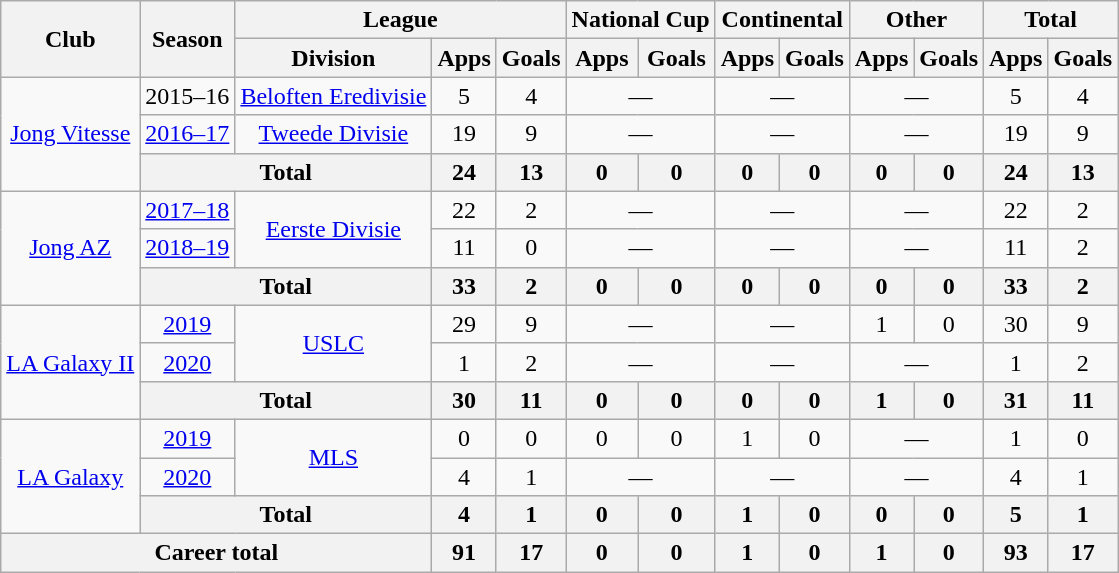<table class="wikitable" style="text-align:center">
<tr>
<th rowspan="2">Club</th>
<th rowspan="2">Season</th>
<th colspan="3">League</th>
<th colspan="2">National Cup</th>
<th colspan="2">Continental</th>
<th colspan="2">Other</th>
<th colspan="2">Total</th>
</tr>
<tr>
<th>Division</th>
<th>Apps</th>
<th>Goals</th>
<th>Apps</th>
<th>Goals</th>
<th>Apps</th>
<th>Goals</th>
<th>Apps</th>
<th>Goals</th>
<th>Apps</th>
<th>Goals</th>
</tr>
<tr>
<td rowspan="3"><a href='#'>Jong Vitesse</a></td>
<td>2015–16</td>
<td><a href='#'>Beloften Eredivisie</a></td>
<td>5</td>
<td>4</td>
<td colspan="2">—</td>
<td colspan="2">—</td>
<td colspan="2">—</td>
<td>5</td>
<td>4</td>
</tr>
<tr>
<td><a href='#'>2016–17</a></td>
<td><a href='#'>Tweede Divisie</a></td>
<td>19</td>
<td>9</td>
<td colspan="2">—</td>
<td colspan="2">—</td>
<td colspan="2">—</td>
<td>19</td>
<td>9</td>
</tr>
<tr>
<th colspan="2">Total</th>
<th>24</th>
<th>13</th>
<th>0</th>
<th>0</th>
<th>0</th>
<th>0</th>
<th>0</th>
<th>0</th>
<th>24</th>
<th>13</th>
</tr>
<tr>
<td rowspan="3"><a href='#'>Jong AZ</a></td>
<td><a href='#'>2017–18</a></td>
<td rowspan="2"><a href='#'>Eerste Divisie</a></td>
<td>22</td>
<td>2</td>
<td colspan="2">—</td>
<td colspan="2">—</td>
<td colspan="2">—</td>
<td>22</td>
<td>2</td>
</tr>
<tr>
<td><a href='#'>2018–19</a></td>
<td>11</td>
<td>0</td>
<td colspan="2">—</td>
<td colspan="2">—</td>
<td colspan="2">—</td>
<td>11</td>
<td>2</td>
</tr>
<tr>
<th colspan="2">Total</th>
<th>33</th>
<th>2</th>
<th>0</th>
<th>0</th>
<th>0</th>
<th>0</th>
<th>0</th>
<th>0</th>
<th>33</th>
<th>2</th>
</tr>
<tr>
<td rowspan="3"><a href='#'>LA Galaxy II</a></td>
<td><a href='#'>2019</a></td>
<td rowspan="2"><a href='#'>USLC</a></td>
<td>29</td>
<td>9</td>
<td colspan="2">—</td>
<td colspan="2">—</td>
<td>1</td>
<td>0</td>
<td>30</td>
<td>9</td>
</tr>
<tr>
<td><a href='#'>2020</a></td>
<td>1</td>
<td>2</td>
<td colspan="2">—</td>
<td colspan="2">—</td>
<td colspan="2">—</td>
<td>1</td>
<td>2</td>
</tr>
<tr>
<th colspan="2">Total</th>
<th>30</th>
<th>11</th>
<th>0</th>
<th>0</th>
<th>0</th>
<th>0</th>
<th>1</th>
<th>0</th>
<th>31</th>
<th>11</th>
</tr>
<tr>
<td rowspan="3"><a href='#'>LA Galaxy</a></td>
<td><a href='#'>2019</a></td>
<td rowspan="2"><a href='#'>MLS</a></td>
<td>0</td>
<td>0</td>
<td>0</td>
<td>0</td>
<td>1</td>
<td>0</td>
<td colspan="2">—</td>
<td>1</td>
<td>0</td>
</tr>
<tr>
<td><a href='#'>2020</a></td>
<td>4</td>
<td>1</td>
<td colspan="2">—</td>
<td colspan="2">—</td>
<td colspan="2">—</td>
<td>4</td>
<td>1</td>
</tr>
<tr>
<th colspan="2">Total</th>
<th>4</th>
<th>1</th>
<th>0</th>
<th>0</th>
<th>1</th>
<th>0</th>
<th>0</th>
<th>0</th>
<th>5</th>
<th>1</th>
</tr>
<tr>
<th colspan="3">Career total</th>
<th>91</th>
<th>17</th>
<th>0</th>
<th>0</th>
<th>1</th>
<th>0</th>
<th>1</th>
<th>0</th>
<th>93</th>
<th>17</th>
</tr>
</table>
